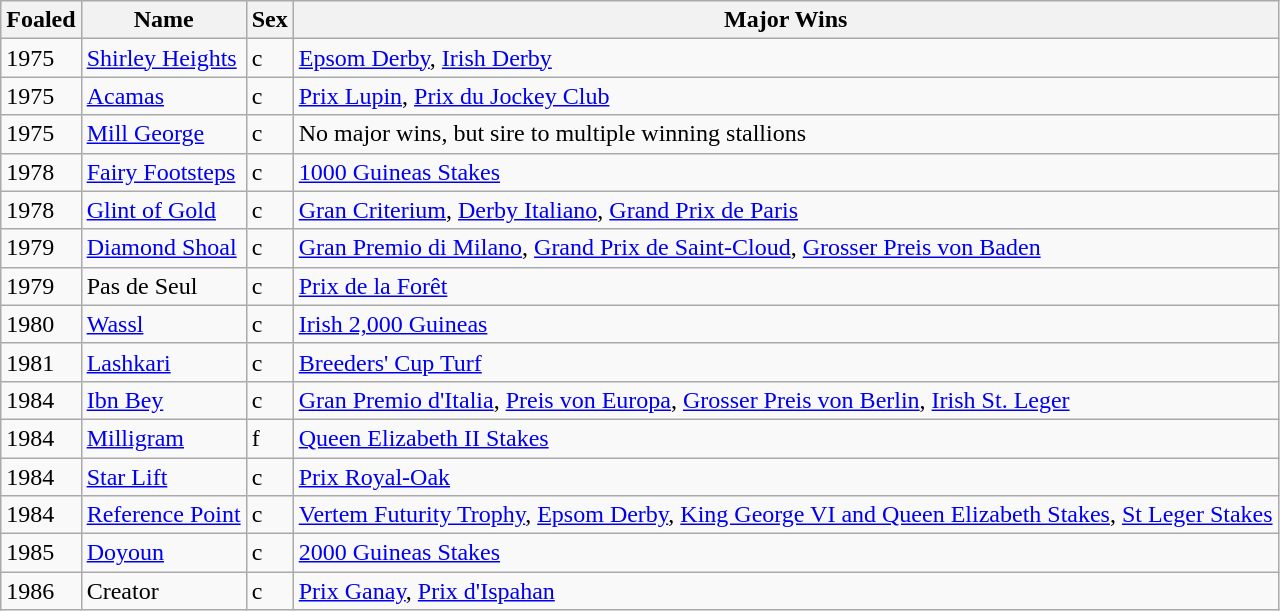<table class="wikitable">
<tr>
<th>Foaled</th>
<th>Name</th>
<th>Sex</th>
<th>Major Wins</th>
</tr>
<tr>
<td>1975</td>
<td><a href='#'> Shirley Heights</a></td>
<td>c</td>
<td><a href='#'>Epsom Derby</a>, <a href='#'>Irish Derby</a></td>
</tr>
<tr>
<td>1975</td>
<td><a href='#'> Acamas</a></td>
<td>c</td>
<td><a href='#'>Prix Lupin</a>, <a href='#'>Prix du Jockey Club</a></td>
</tr>
<tr>
<td>1975</td>
<td><a href='#'>Mill George</a></td>
<td>c</td>
<td>No major wins, but sire to multiple winning stallions</td>
</tr>
<tr>
<td>1978</td>
<td><a href='#'>Fairy Footsteps</a></td>
<td>c</td>
<td><a href='#'>1000 Guineas Stakes</a></td>
</tr>
<tr>
<td>1978</td>
<td><a href='#'>Glint of Gold</a></td>
<td>c</td>
<td><a href='#'>Gran Criterium</a>, <a href='#'>Derby Italiano</a>, <a href='#'>Grand Prix de Paris</a></td>
</tr>
<tr>
<td>1979</td>
<td><a href='#'>Diamond Shoal</a></td>
<td>c</td>
<td><a href='#'>Gran Premio di Milano</a>, <a href='#'>Grand Prix de Saint-Cloud</a>, <a href='#'>Grosser Preis von Baden</a></td>
</tr>
<tr>
<td>1979</td>
<td>Pas de Seul</td>
<td>c</td>
<td><a href='#'>Prix de la Forêt</a></td>
</tr>
<tr>
<td>1980</td>
<td><a href='#'>Wassl</a></td>
<td>c</td>
<td><a href='#'>Irish 2,000 Guineas</a></td>
</tr>
<tr>
<td>1981</td>
<td><a href='#'> Lashkari</a></td>
<td>c</td>
<td><a href='#'>Breeders' Cup Turf</a></td>
</tr>
<tr>
<td>1984</td>
<td><a href='#'>Ibn Bey</a></td>
<td>c</td>
<td><a href='#'>Gran Premio d'Italia</a>, <a href='#'>Preis von Europa</a>, <a href='#'>Grosser Preis von Berlin</a>, <a href='#'>Irish St. Leger</a></td>
</tr>
<tr>
<td>1984</td>
<td><a href='#'> Milligram</a></td>
<td>f</td>
<td><a href='#'>Queen Elizabeth II Stakes</a></td>
</tr>
<tr>
<td>1984</td>
<td><a href='#'>Star Lift</a></td>
<td>c</td>
<td><a href='#'>Prix Royal-Oak</a></td>
</tr>
<tr>
<td>1984</td>
<td><a href='#'> Reference Point</a></td>
<td>c</td>
<td><a href='#'>Vertem Futurity Trophy</a>, <a href='#'>Epsom Derby</a>, <a href='#'>King George VI and Queen Elizabeth Stakes</a>, <a href='#'>St Leger Stakes</a></td>
</tr>
<tr>
<td>1985</td>
<td><a href='#'>Doyoun</a></td>
<td>c</td>
<td><a href='#'>2000 Guineas Stakes</a></td>
</tr>
<tr>
<td>1986</td>
<td>Creator</td>
<td>c</td>
<td><a href='#'>Prix Ganay</a>, <a href='#'>Prix d'Ispahan</a></td>
</tr>
</table>
